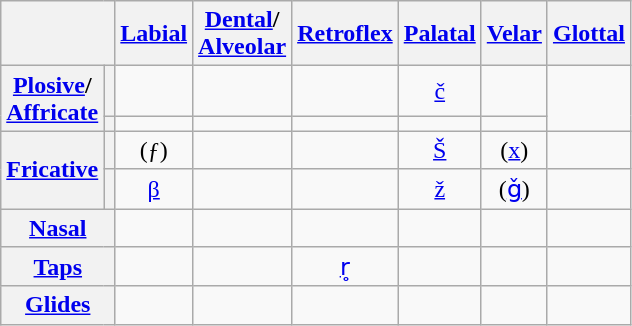<table class="wikitable" style="text-align:center;">
<tr>
<th colspan="2"></th>
<th><a href='#'>Labial</a></th>
<th><a href='#'>Dental</a>/<br><a href='#'>Alveolar</a></th>
<th><a href='#'>Retroflex</a></th>
<th><a href='#'>Palatal</a></th>
<th><a href='#'>Velar</a></th>
<th><a href='#'>Glottal</a></th>
</tr>
<tr>
<th rowspan="2"><a href='#'>Plosive</a>/<br><a href='#'>Affricate</a></th>
<th></th>
<td></td>
<td></td>
<td></td>
<td><a href='#'>č</a></td>
<td></td>
<td rowspan="2"></td>
</tr>
<tr>
<th></th>
<td></td>
<td></td>
<td></td>
<td></td>
<td></td>
</tr>
<tr>
<th rowspan="2"><a href='#'>Fricative</a></th>
<th></th>
<td>(ƒ)</td>
<td></td>
<td></td>
<td><a href='#'>Š</a></td>
<td>(<a href='#'>x</a>)</td>
<td></td>
</tr>
<tr>
<th></th>
<td><a href='#'>β</a></td>
<td></td>
<td></td>
<td><a href='#'>ž</a></td>
<td>(<a href='#'>ǧ</a>)</td>
</tr>
<tr>
<th colspan="2"><a href='#'>Nasal</a></th>
<td></td>
<td></td>
<td></td>
<td></td>
<td></td>
<td></td>
</tr>
<tr>
<th colspan="2"><a href='#'>Taps</a></th>
<td></td>
<td></td>
<td><a href='#'>r̥</a></td>
<td></td>
<td></td>
<td></td>
</tr>
<tr>
<th colspan="2"><a href='#'>Glides</a></th>
<td></td>
<td></td>
<td></td>
<td></td>
<td></td>
</tr>
</table>
